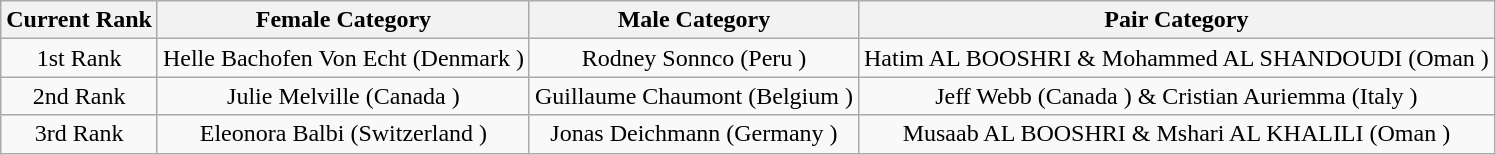<table class="wikitable" style="text-align: center;">
<tr>
<th>Current Rank</th>
<th>Female Category</th>
<th>Male Category</th>
<th>Pair Category</th>
</tr>
<tr>
<td>1st Rank</td>
<td>Helle Bachofen Von Echt (Denmark )</td>
<td>Rodney Sonnco (Peru )</td>
<td>Hatim AL BOOSHRI & Mohammed AL SHANDOUDI (Oman )</td>
</tr>
<tr>
<td>2nd Rank</td>
<td>Julie Melville (Canada )</td>
<td>Guillaume Chaumont (Belgium )</td>
<td>Jeff Webb (Canada ) & Cristian Auriemma (Italy )</td>
</tr>
<tr>
<td>3rd Rank</td>
<td>Eleonora Balbi (Switzerland )</td>
<td>Jonas Deichmann (Germany )</td>
<td>Musaab AL BOOSHRI & Mshari AL KHALILI (Oman )</td>
</tr>
</table>
